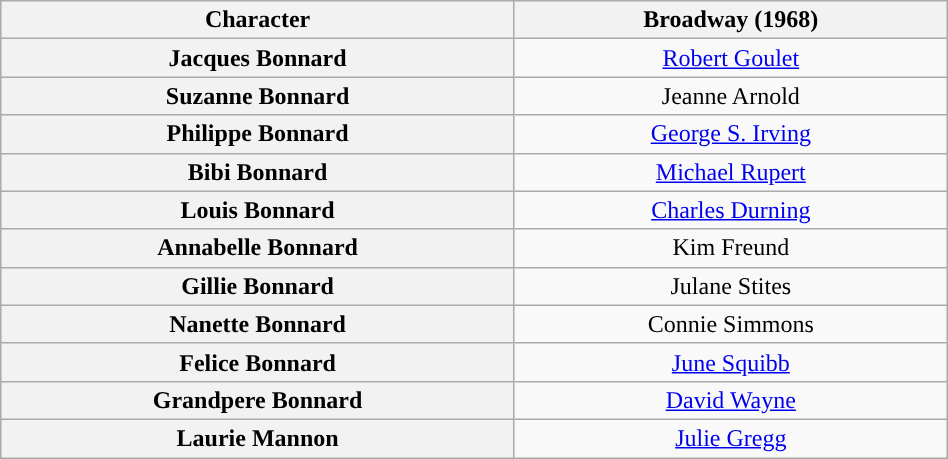<table class="wikitable" style="width:50%; text-align:center">
<tr>
<th scope="col">Character</th>
<th>Broadway (1968)</th>
</tr>
<tr>
<th>Jacques Bonnard</th>
<td colspan="1"><a href='#'>Robert Goulet</a></td>
</tr>
<tr>
<th>Suzanne Bonnard</th>
<td colspan="1”">Jeanne Arnold</td>
</tr>
<tr>
<th>Philippe Bonnard</th>
<td colspan="1”"><a href='#'>George S. Irving</a></td>
</tr>
<tr>
<th>Bibi Bonnard</th>
<td colspan="1"><a href='#'>Michael Rupert</a></td>
</tr>
<tr>
<th>Louis Bonnard</th>
<td colspan="1"><a href='#'>Charles Durning</a></td>
</tr>
<tr>
<th>Annabelle Bonnard</th>
<td colspan="1">Kim Freund</td>
</tr>
<tr>
<th>Gillie Bonnard</th>
<td colspan="1">Julane Stites</td>
</tr>
<tr>
<th>Nanette Bonnard</th>
<td colspan="1">Connie Simmons</td>
</tr>
<tr>
<th>Felice Bonnard</th>
<td colspan="1"><a href='#'>June Squibb</a></td>
</tr>
<tr>
<th>Grandpere Bonnard</th>
<td colspan="1"><a href='#'>David Wayne</a></td>
</tr>
<tr>
<th>Laurie Mannon</th>
<td colspan="1"><a href='#'>Julie Gregg</a></td>
</tr>
</table>
